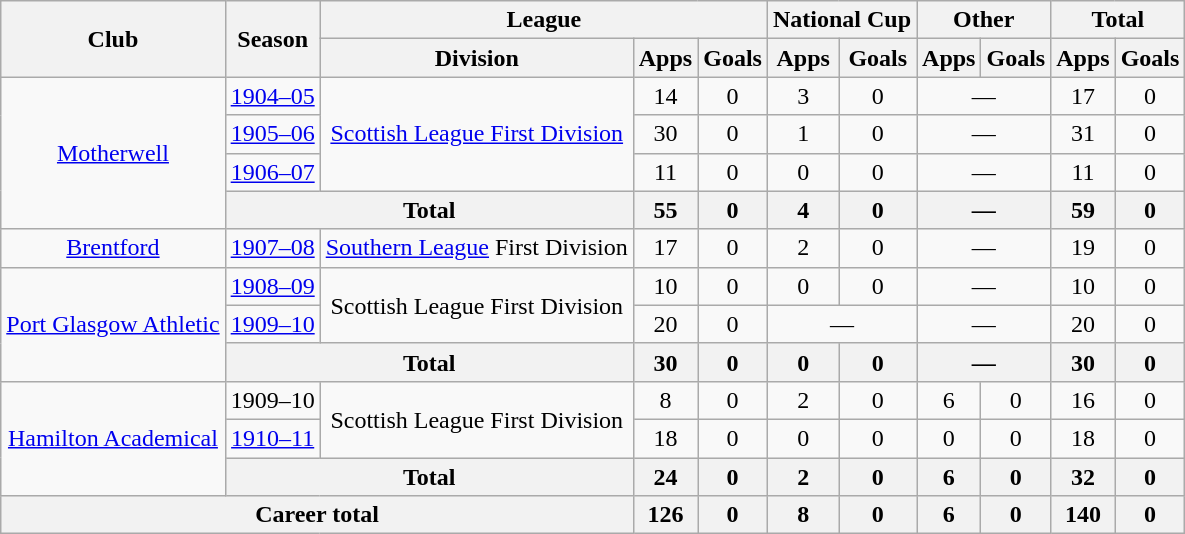<table class="wikitable" style="text-align: center;">
<tr>
<th rowspan="2">Club</th>
<th rowspan="2">Season</th>
<th colspan="3">League</th>
<th colspan="2">National Cup</th>
<th colspan="2">Other</th>
<th colspan="2">Total</th>
</tr>
<tr>
<th>Division</th>
<th>Apps</th>
<th>Goals</th>
<th>Apps</th>
<th>Goals</th>
<th>Apps</th>
<th>Goals</th>
<th>Apps</th>
<th>Goals</th>
</tr>
<tr>
<td rowspan="4"><a href='#'>Motherwell</a></td>
<td><a href='#'>1904–05</a></td>
<td rowspan="3"><a href='#'>Scottish League First Division</a></td>
<td>14</td>
<td>0</td>
<td>3</td>
<td>0</td>
<td colspan="2">—</td>
<td>17</td>
<td>0</td>
</tr>
<tr>
<td><a href='#'>1905–06</a></td>
<td>30</td>
<td>0</td>
<td>1</td>
<td>0</td>
<td colspan="2">—</td>
<td>31</td>
<td>0</td>
</tr>
<tr>
<td><a href='#'>1906–07</a></td>
<td>11</td>
<td>0</td>
<td>0</td>
<td>0</td>
<td colspan="2">—</td>
<td>11</td>
<td>0</td>
</tr>
<tr>
<th colspan="2">Total</th>
<th>55</th>
<th>0</th>
<th>4</th>
<th>0</th>
<th colspan="2">—</th>
<th>59</th>
<th>0</th>
</tr>
<tr>
<td><a href='#'>Brentford</a></td>
<td><a href='#'>1907–08</a></td>
<td><a href='#'>Southern League</a> First Division</td>
<td>17</td>
<td>0</td>
<td>2</td>
<td>0</td>
<td colspan="2">—</td>
<td>19</td>
<td>0</td>
</tr>
<tr>
<td rowspan="3"><a href='#'>Port Glasgow Athletic</a></td>
<td><a href='#'>1908–09</a></td>
<td rowspan="2">Scottish League First Division</td>
<td>10</td>
<td>0</td>
<td>0</td>
<td>0</td>
<td colspan="2">—</td>
<td>10</td>
<td>0</td>
</tr>
<tr>
<td><a href='#'>1909–10</a></td>
<td>20</td>
<td>0</td>
<td colspan="2">—</td>
<td colspan="2">—</td>
<td>20</td>
<td>0</td>
</tr>
<tr>
<th colspan="2">Total</th>
<th>30</th>
<th>0</th>
<th>0</th>
<th>0</th>
<th colspan="2">—</th>
<th>30</th>
<th>0</th>
</tr>
<tr>
<td rowspan="3"><a href='#'>Hamilton Academical</a></td>
<td>1909–10</td>
<td rowspan="2">Scottish League First Division</td>
<td>8</td>
<td>0</td>
<td>2</td>
<td>0</td>
<td>6</td>
<td>0</td>
<td>16</td>
<td>0</td>
</tr>
<tr>
<td><a href='#'>1910–11</a></td>
<td>18</td>
<td>0</td>
<td>0</td>
<td>0</td>
<td>0</td>
<td>0</td>
<td>18</td>
<td>0</td>
</tr>
<tr>
<th colspan="2">Total</th>
<th>24</th>
<th>0</th>
<th>2</th>
<th>0</th>
<th>6</th>
<th>0</th>
<th>32</th>
<th>0</th>
</tr>
<tr>
<th colspan="3">Career total</th>
<th>126</th>
<th>0</th>
<th>8</th>
<th>0</th>
<th>6</th>
<th>0</th>
<th>140</th>
<th>0</th>
</tr>
</table>
